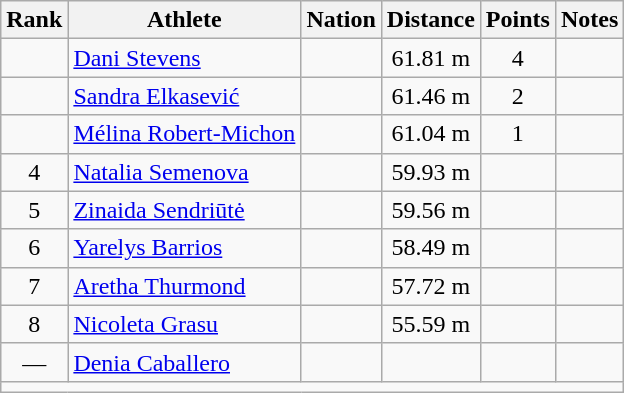<table class="wikitable mw-datatable sortable" style="text-align:center;">
<tr>
<th>Rank</th>
<th>Athlete</th>
<th>Nation</th>
<th>Distance</th>
<th>Points</th>
<th>Notes</th>
</tr>
<tr>
<td></td>
<td align=left><a href='#'>Dani Stevens</a></td>
<td align=left></td>
<td>61.81 m</td>
<td>4</td>
<td></td>
</tr>
<tr>
<td></td>
<td align=left><a href='#'>Sandra Elkasević</a></td>
<td align=left></td>
<td>61.46 m</td>
<td>2</td>
<td></td>
</tr>
<tr>
<td></td>
<td align=left><a href='#'>Mélina Robert-Michon</a></td>
<td align=left></td>
<td>61.04 m</td>
<td>1</td>
<td></td>
</tr>
<tr>
<td>4</td>
<td align=left><a href='#'>Natalia Semenova</a></td>
<td align=left></td>
<td>59.93 m</td>
<td></td>
<td></td>
</tr>
<tr>
<td>5</td>
<td align=left><a href='#'>Zinaida Sendriūtė</a></td>
<td align=left></td>
<td>59.56 m</td>
<td></td>
<td></td>
</tr>
<tr>
<td>6</td>
<td align=left><a href='#'>Yarelys Barrios</a></td>
<td align=left></td>
<td>58.49 m</td>
<td></td>
<td></td>
</tr>
<tr>
<td>7</td>
<td align=left><a href='#'>Aretha Thurmond</a></td>
<td align=left></td>
<td>57.72 m</td>
<td></td>
<td></td>
</tr>
<tr>
<td>8</td>
<td align=left><a href='#'>Nicoleta Grasu</a></td>
<td align=left></td>
<td>55.59 m</td>
<td></td>
<td></td>
</tr>
<tr>
<td>—</td>
<td align=left><a href='#'>Denia Caballero</a></td>
<td align=left></td>
<td></td>
<td></td>
<td></td>
</tr>
<tr class="sortbottom">
<td colspan=6></td>
</tr>
</table>
